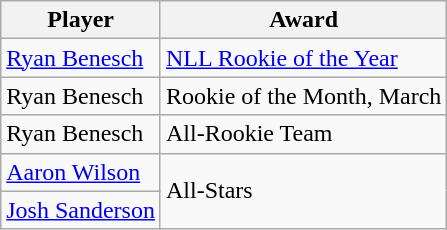<table class="wikitable">
<tr>
<th>Player</th>
<th>Award</th>
</tr>
<tr>
<td><a href='#'>Ryan Benesch</a></td>
<td><a href='#'>NLL Rookie of the Year</a></td>
</tr>
<tr>
<td>Ryan Benesch</td>
<td>Rookie of the Month, March</td>
</tr>
<tr>
<td>Ryan Benesch</td>
<td>All-Rookie Team</td>
</tr>
<tr>
<td><a href='#'>Aaron Wilson</a></td>
<td rowspan=2>All-Stars</td>
</tr>
<tr>
<td><a href='#'>Josh Sanderson</a></td>
</tr>
</table>
